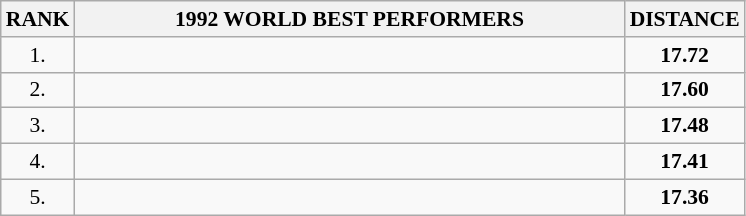<table class="wikitable" style="border-collapse: collapse; font-size: 90%;">
<tr>
<th>RANK</th>
<th align="center" style="width: 25em">1992 WORLD BEST PERFORMERS</th>
<th align="center" style="width: 5em">DISTANCE</th>
</tr>
<tr>
<td align="center">1.</td>
<td></td>
<td align="center"><strong>17.72</strong></td>
</tr>
<tr>
<td align="center">2.</td>
<td></td>
<td align="center"><strong>17.60</strong></td>
</tr>
<tr>
<td align="center">3.</td>
<td></td>
<td align="center"><strong>17.48</strong></td>
</tr>
<tr>
<td align="center">4.</td>
<td></td>
<td align="center"><strong>17.41</strong></td>
</tr>
<tr>
<td align="center">5.</td>
<td></td>
<td align="center"><strong>17.36</strong></td>
</tr>
</table>
